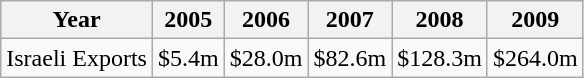<table class="wikitable">
<tr>
<th>Year</th>
<th>2005</th>
<th>2006</th>
<th>2007</th>
<th>2008</th>
<th>2009</th>
</tr>
<tr>
<td>Israeli Exports</td>
<td>$5.4m</td>
<td>$28.0m</td>
<td>$82.6m</td>
<td>$128.3m</td>
<td>$264.0m</td>
</tr>
</table>
